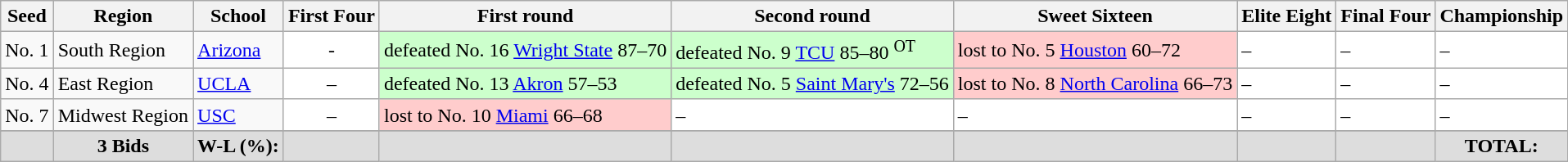<table class="sortable wikitable" style="white-space:nowrap; font-size:100%;">
<tr>
<th>Seed</th>
<th>Region</th>
<th>School</th>
<th>First Four</th>
<th>First round</th>
<th>Second round</th>
<th>Sweet Sixteen</th>
<th>Elite Eight</th>
<th>Final Four</th>
<th>Championship</th>
</tr>
<tr>
<td>No. 1</td>
<td>South Region</td>
<td><a href='#'>Arizona</a></td>
<td style="background:#fff; text-align:center;">-</td>
<td style="background:#cfc;">defeated No. 16 <a href='#'>Wright State</a> 87–70</td>
<td style="background:#cfc;">defeated No. 9 <a href='#'>TCU</a> 85–80 <sup>OT</sup></td>
<td style="background:#fcc;">lost to No. 5 <a href='#'>Houston</a> 60–72</td>
<td style="background:#fff;">–</td>
<td style="background:#fff;">–</td>
<td style="background:#fff;">–</td>
</tr>
<tr>
<td>No. 4</td>
<td>East Region</td>
<td><a href='#'>UCLA</a></td>
<td style="background:#fff; text-align:center;">–</td>
<td style="background:#cfc;">defeated No. 13 <a href='#'>Akron</a> 57–53</td>
<td style="background:#cfc;">defeated No. 5 <a href='#'>Saint Mary's</a> 72–56</td>
<td style="background:#fcc;">lost to No. 8 <a href='#'>North Carolina</a> 66–73</td>
<td style="background:#fff;">–</td>
<td style="background:#fff;">–</td>
<td style="background:#fff;">–</td>
</tr>
<tr>
<td>No. 7</td>
<td>Midwest Region</td>
<td><a href='#'>USC</a></td>
<td style="background:#fff; text-align:center;">–</td>
<td style="background:#fcc;">lost to No. 10 <a href='#'>Miami</a> 66–68</td>
<td style="background:#fff;">–</td>
<td style="background:#fff;">–</td>
<td style="background:#fff;">–</td>
<td style="background:#fff;">–</td>
<td style="background:#fff;">–</td>
</tr>
<tr>
</tr>
<tr class="sortbottom" style="text-align:center; background:#ddd;">
<td></td>
<td><strong>3 Bids</strong></td>
<td><strong>W-L (%):</strong></td>
<td></td>
<td></td>
<td></td>
<td></td>
<td></td>
<td></td>
<td><strong>TOTAL:</strong> </td>
</tr>
</table>
